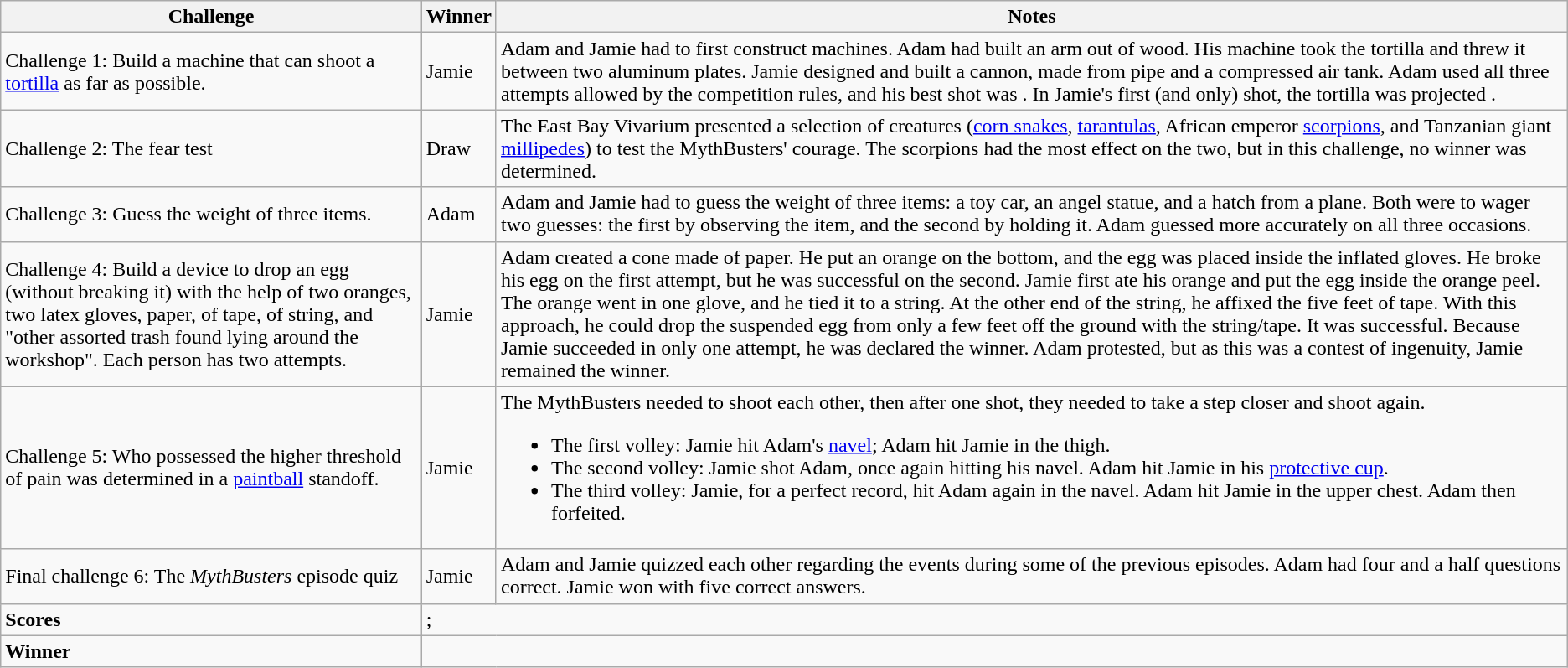<table class="wikitable plainrowheaders">
<tr>
<th>Challenge</th>
<th>Winner</th>
<th>Notes</th>
</tr>
<tr>
<td>Challenge 1: Build a machine that can shoot a <a href='#'>tortilla</a> as far as possible.</td>
<td>Jamie</td>
<td>Adam and Jamie had to first construct machines. Adam had built an arm out of wood. His machine took the tortilla and threw it between two aluminum plates. Jamie designed and built a cannon, made from pipe and a compressed air tank. Adam used all three attempts allowed by the competition rules, and his best shot was . In Jamie's first (and only) shot, the tortilla was projected .</td>
</tr>
<tr>
<td>Challenge 2: The fear test</td>
<td>Draw</td>
<td>The East Bay Vivarium presented a selection of creatures (<a href='#'>corn snakes</a>, <a href='#'>tarantulas</a>, African emperor <a href='#'>scorpions</a>, and Tanzanian giant <a href='#'>millipedes</a>) to test the MythBusters' courage. The scorpions had the most effect on the two, but in this challenge, no winner was determined.</td>
</tr>
<tr>
<td>Challenge 3: Guess the weight of three items.</td>
<td>Adam</td>
<td>Adam and Jamie had to guess the weight of three items: a toy car, an angel statue, and a hatch from a plane. Both were to wager two guesses: the first by observing the item, and the second by holding it. Adam guessed more accurately on all three occasions.</td>
</tr>
<tr>
<td>Challenge 4: Build a device to drop an egg (without breaking it) with the help of two oranges, two latex gloves, paper,  of tape,  of string, and "other assorted trash found lying around the workshop". Each person has two attempts.</td>
<td>Jamie</td>
<td>Adam created a cone made of paper. He put an orange on the bottom, and the egg was placed inside the inflated gloves. He broke his egg on the first attempt, but he was successful on the second. Jamie first ate his orange and put the egg inside the orange peel. The orange went in one glove, and he tied it to a string. At the other end of the string, he affixed the five feet of tape. With this approach, he could drop the suspended egg from only a few feet off the ground with the string/tape. It was successful. Because Jamie succeeded in only one attempt, he was declared the winner. Adam protested, but as this was a contest of ingenuity, Jamie remained the winner.</td>
</tr>
<tr>
<td>Challenge 5: Who possessed the higher threshold of pain was determined in a <a href='#'>paintball</a> standoff.</td>
<td>Jamie</td>
<td>The MythBusters needed to shoot each other, then after one shot, they needed to take a step closer and shoot again.<br><ul><li>The first volley: Jamie hit Adam's <a href='#'>navel</a>; Adam hit Jamie in the thigh.</li><li>The second volley: Jamie shot Adam, once again hitting his navel. Adam hit Jamie in his <a href='#'>protective cup</a>.</li><li>The third volley: Jamie, for a perfect record, hit Adam again in the navel. Adam hit Jamie in the upper chest. Adam then forfeited.</li></ul></td>
</tr>
<tr>
<td>Final challenge 6: The <em>MythBusters</em> episode quiz</td>
<td>Jamie</td>
<td>Adam and Jamie quizzed each other regarding the events during some of the previous episodes. Adam had four and a half questions correct. Jamie won with five correct answers.</td>
</tr>
<tr>
<td><strong>Scores</strong></td>
<td colspan="2">; </td>
</tr>
<tr>
<td><strong>Winner</strong></td>
<td colspan="2"></td>
</tr>
</table>
